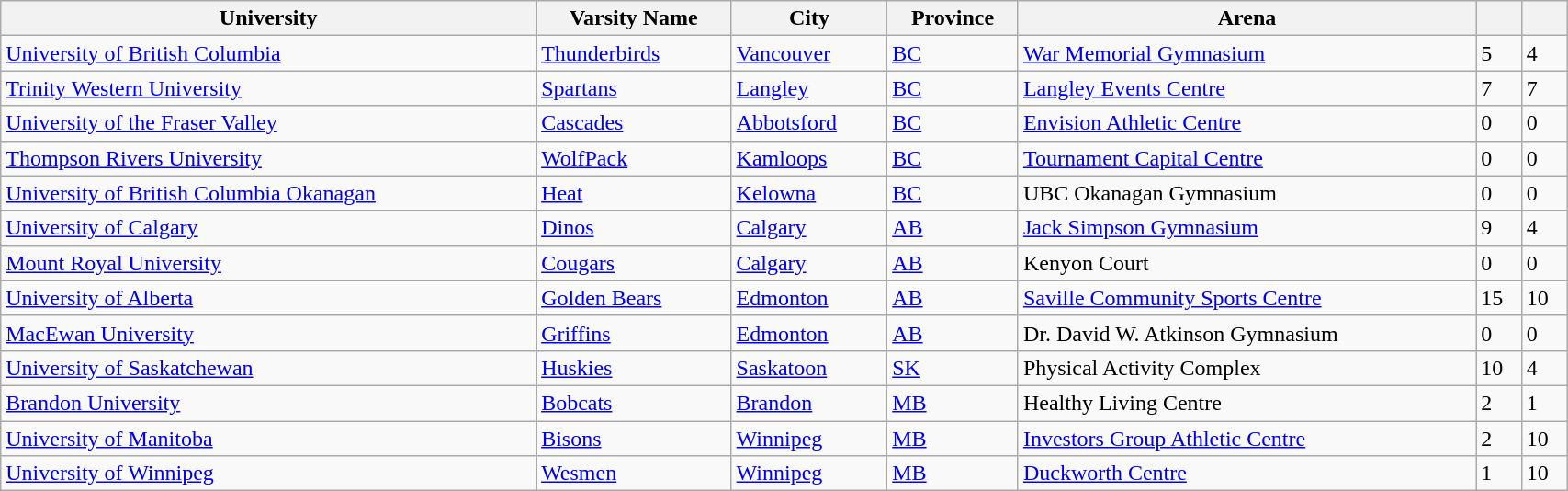<table class="wikitable" width="90%">
<tr>
<th>University</th>
<th>Varsity Name</th>
<th>City</th>
<th>Province</th>
<th>Arena</th>
<th></th>
<th></th>
</tr>
<tr>
<td><a href='#'>University of British Columbia</a></td>
<td><a href='#'>Thunderbirds</a></td>
<td><a href='#'>Vancouver</a></td>
<td><a href='#'>BC</a></td>
<td><a href='#'>War Memorial Gymnasium</a></td>
<td>5</td>
<td>4</td>
</tr>
<tr>
<td><a href='#'>Trinity Western University</a></td>
<td><a href='#'>Spartans</a></td>
<td><a href='#'>Langley</a></td>
<td><a href='#'>BC</a></td>
<td><a href='#'>Langley Events Centre</a></td>
<td>7</td>
<td>7</td>
</tr>
<tr>
<td><a href='#'>University of the Fraser Valley</a></td>
<td><a href='#'>Cascades</a></td>
<td><a href='#'>Abbotsford</a></td>
<td><a href='#'>BC</a></td>
<td><a href='#'>Envision Athletic Centre</a></td>
<td>0</td>
<td>0 </td>
</tr>
<tr>
<td><a href='#'>Thompson Rivers University</a></td>
<td><a href='#'>WolfPack</a></td>
<td><a href='#'>Kamloops</a></td>
<td><a href='#'>BC</a></td>
<td><a href='#'>Tournament Capital Centre</a></td>
<td>0</td>
<td>0</td>
</tr>
<tr>
<td><a href='#'>University of British Columbia Okanagan</a></td>
<td><a href='#'>Heat</a></td>
<td><a href='#'>Kelowna</a></td>
<td><a href='#'>BC</a></td>
<td>UBC Okanagan Gymnasium</td>
<td>0</td>
<td>0</td>
</tr>
<tr>
<td><a href='#'>University of Calgary</a></td>
<td><a href='#'>Dinos</a></td>
<td><a href='#'>Calgary</a></td>
<td><a href='#'>AB</a></td>
<td><a href='#'>Jack Simpson Gymnasium</a></td>
<td>9</td>
<td>4</td>
</tr>
<tr>
<td><a href='#'>Mount Royal University</a></td>
<td><a href='#'>Cougars</a></td>
<td><a href='#'>Calgary</a></td>
<td><a href='#'>AB</a></td>
<td>Kenyon Court</td>
<td>0</td>
<td>0</td>
</tr>
<tr>
<td><a href='#'>University of Alberta</a></td>
<td><a href='#'>Golden Bears</a></td>
<td><a href='#'>Edmonton</a></td>
<td><a href='#'>AB</a></td>
<td><a href='#'>Saville Community Sports Centre</a></td>
<td>15</td>
<td>10</td>
</tr>
<tr>
<td><a href='#'>MacEwan University</a></td>
<td><a href='#'>Griffins</a></td>
<td><a href='#'>Edmonton</a></td>
<td><a href='#'>AB</a></td>
<td>Dr. David W. Atkinson Gymnasium</td>
<td>0</td>
<td>0</td>
</tr>
<tr>
<td><a href='#'>University of Saskatchewan</a></td>
<td><a href='#'>Huskies</a></td>
<td><a href='#'>Saskatoon</a></td>
<td><a href='#'>SK</a></td>
<td>Physical Activity Complex</td>
<td>10</td>
<td>4</td>
</tr>
<tr>
<td><a href='#'>Brandon University</a></td>
<td><a href='#'>Bobcats</a></td>
<td><a href='#'>Brandon</a></td>
<td><a href='#'>MB</a></td>
<td>Healthy Living Centre</td>
<td>2</td>
<td>1 </td>
</tr>
<tr>
<td><a href='#'>University of Manitoba</a></td>
<td><a href='#'>Bisons</a></td>
<td><a href='#'>Winnipeg</a></td>
<td><a href='#'>MB</a></td>
<td><a href='#'>Investors Group Athletic Centre</a></td>
<td>2</td>
<td>10</td>
</tr>
<tr>
<td><a href='#'>University of Winnipeg</a></td>
<td><a href='#'>Wesmen</a></td>
<td><a href='#'>Winnipeg</a></td>
<td><a href='#'>MB</a></td>
<td><a href='#'>Duckworth Centre</a></td>
<td>1</td>
<td>10</td>
</tr>
</table>
